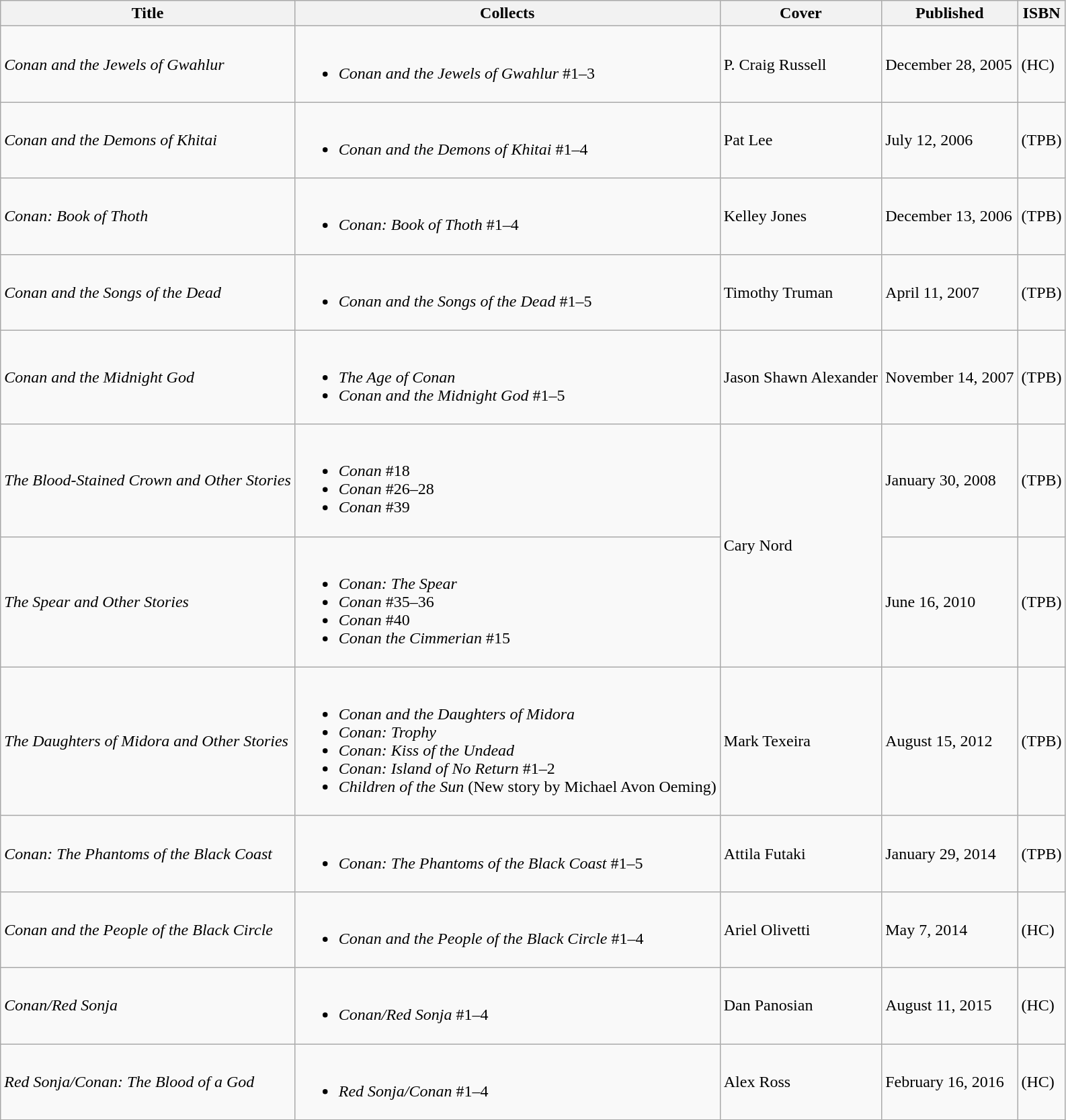<table class="wikitable">
<tr>
<th>Title</th>
<th>Collects</th>
<th>Cover</th>
<th>Published</th>
<th>ISBN</th>
</tr>
<tr>
<td><em>Conan and the Jewels of Gwahlur</em></td>
<td><br><ul><li><em>Conan and the Jewels of Gwahlur</em> #1–3</li></ul></td>
<td>P. Craig Russell</td>
<td>December 28, 2005</td>
<td> (HC)</td>
</tr>
<tr>
<td><em>Conan and the Demons of Khitai</em></td>
<td><br><ul><li><em>Conan and the Demons of Khitai</em> #1–4</li></ul></td>
<td>Pat Lee</td>
<td>July 12, 2006</td>
<td> (TPB)</td>
</tr>
<tr>
<td><em>Conan: Book of Thoth</em></td>
<td><br><ul><li><em>Conan: Book of Thoth</em> #1–4</li></ul></td>
<td>Kelley Jones</td>
<td>December 13, 2006</td>
<td> (TPB)</td>
</tr>
<tr>
<td><em>Conan and the Songs of the Dead</em></td>
<td><br><ul><li><em>Conan and the Songs of the Dead</em> #1–5</li></ul></td>
<td>Timothy Truman</td>
<td>April 11, 2007</td>
<td> (TPB)</td>
</tr>
<tr>
<td><em>Conan and the Midnight God</em></td>
<td><br><ul><li><em>The Age of Conan</em></li><li><em>Conan and the Midnight God</em> #1–5</li></ul></td>
<td>Jason Shawn Alexander</td>
<td>November 14, 2007</td>
<td> (TPB)</td>
</tr>
<tr>
<td><em>The Blood-Stained Crown and Other Stories</em></td>
<td><br><ul><li><em>Conan</em> #18</li><li><em>Conan</em> #26–28</li><li><em>Conan</em> #39</li></ul></td>
<td rowspan=2>Cary Nord</td>
<td>January 30, 2008</td>
<td> (TPB)</td>
</tr>
<tr>
<td><em>The Spear and Other Stories</em></td>
<td><br><ul><li><em>Conan: The Spear</em></li><li><em>Conan</em> #35–36</li><li><em>Conan</em> #40</li><li><em>Conan the Cimmerian</em> #15</li></ul></td>
<td>June 16, 2010</td>
<td> (TPB)</td>
</tr>
<tr>
<td><em>The Daughters of Midora and Other Stories</em></td>
<td><br><ul><li><em>Conan and the Daughters of Midora</em></li><li><em>Conan: Trophy</em></li><li><em>Conan: Kiss of the Undead</em></li><li><em>Conan: Island of No Return</em> #1–2</li><li><em>Children of the Sun</em> (New story by Michael Avon Oeming)</li></ul></td>
<td>Mark Texeira</td>
<td>August 15, 2012</td>
<td> (TPB)</td>
</tr>
<tr>
<td><em>Conan: The Phantoms of the Black Coast</em></td>
<td><br><ul><li><em>Conan: The Phantoms of the Black Coast</em> #1–5</li></ul></td>
<td>Attila Futaki</td>
<td>January 29, 2014</td>
<td> (TPB)</td>
</tr>
<tr>
<td><em>Conan and the People of the Black Circle</em></td>
<td><br><ul><li><em>Conan and the People of the Black Circle</em> #1–4</li></ul></td>
<td>Ariel Olivetti</td>
<td>May 7, 2014</td>
<td> (HC)</td>
</tr>
<tr>
<td><em>Conan/Red Sonja</em></td>
<td><br><ul><li><em>Conan/Red Sonja</em> #1–4</li></ul></td>
<td>Dan Panosian</td>
<td>August 11, 2015</td>
<td> (HC)</td>
</tr>
<tr>
<td><em>Red Sonja/Conan: The Blood of a God</em></td>
<td><br><ul><li><em>Red Sonja/Conan</em> #1–4</li></ul></td>
<td>Alex Ross</td>
<td>February 16, 2016</td>
<td> (HC)</td>
</tr>
</table>
